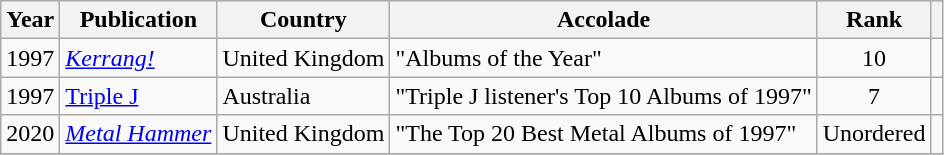<table class="wikitable sortable" style="margin:0 1em 1em 0;">
<tr>
<th>Year</th>
<th>Publication</th>
<th>Country</th>
<th>Accolade</th>
<th>Rank</th>
<th class=unsortable></th>
</tr>
<tr>
<td align=center>1997</td>
<td><em><a href='#'>Kerrang!</a></em></td>
<td>United Kingdom</td>
<td>"Albums of the Year"</td>
<td align=center>10</td>
<td></td>
</tr>
<tr>
<td align=center>1997</td>
<td><a href='#'>Triple J</a></td>
<td>Australia</td>
<td>"Triple J listener's Top 10 Albums of 1997"</td>
<td align=center>7</td>
<td></td>
</tr>
<tr>
<td align=center>2020</td>
<td><em><a href='#'>Metal Hammer</a></em></td>
<td>United Kingdom</td>
<td>"The Top 20 Best Metal Albums of 1997"</td>
<td align=center>Unordered</td>
<td></td>
</tr>
<tr>
</tr>
</table>
